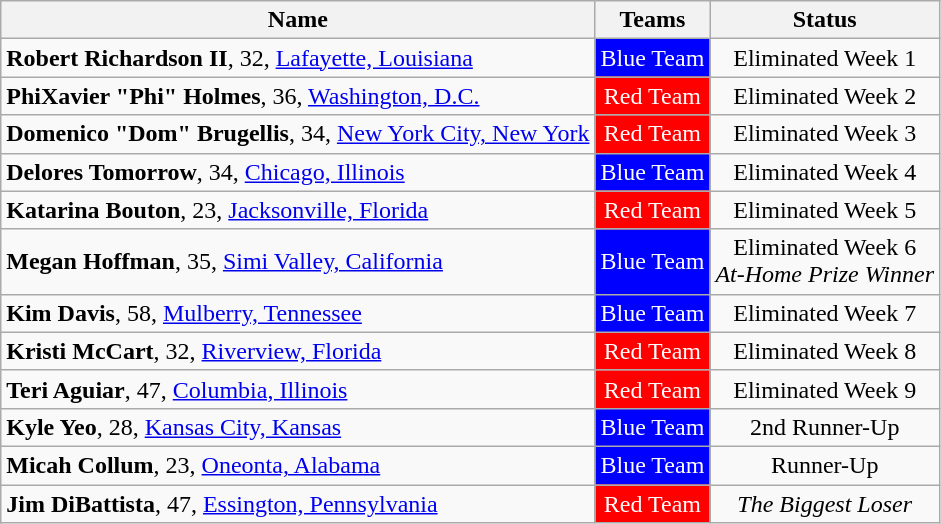<table class="wikitable sortable" style="text-align:center;" align="center;">
<tr>
<th>Name </th>
<th>Teams</th>
<th>Status</th>
</tr>
<tr>
<td align="left"><strong>Robert Richardson II</strong>, 32, <a href='#'>Lafayette, Louisiana</a></td>
<td style="background:blue;color:white;">Blue Team</td>
<td>Eliminated Week 1</td>
</tr>
<tr>
<td align="left"><strong>PhiXavier "Phi" Holmes</strong>, 36, <a href='#'>Washington, D.C.</a></td>
<td style="background:red;color:white;">Red Team</td>
<td>Eliminated Week 2</td>
</tr>
<tr>
<td align="left"><strong>Domenico "Dom" Brugellis</strong>, 34, <a href='#'>New York City, New York</a></td>
<td style="background:red;color:white;">Red Team</td>
<td>Eliminated Week 3</td>
</tr>
<tr>
<td align="left"><strong>Delores Tomorrow</strong>, 34, <a href='#'>Chicago, Illinois</a></td>
<td style="background:blue;color:white;">Blue Team</td>
<td>Eliminated Week 4</td>
</tr>
<tr>
<td align="left"><strong>Katarina Bouton</strong>, 23, <a href='#'>Jacksonville, Florida</a></td>
<td style="background:red;color:white;">Red Team</td>
<td>Eliminated Week 5</td>
</tr>
<tr>
<td align="left"><strong>Megan Hoffman</strong>, 35, <a href='#'>Simi Valley, California</a></td>
<td style="background:blue;color:white;">Blue Team</td>
<td>Eliminated Week 6<br><em>At-Home Prize Winner</em></td>
</tr>
<tr>
<td align="left"><strong>Kim Davis</strong>, 58, <a href='#'>Mulberry, Tennessee</a></td>
<td style="background:blue;color:white;">Blue Team</td>
<td>Eliminated Week 7</td>
</tr>
<tr>
<td align="left"><strong>Kristi McCart</strong>, 32, <a href='#'>Riverview, Florida</a></td>
<td style="background:red;color:white;">Red Team</td>
<td>Eliminated Week 8</td>
</tr>
<tr>
<td align="left"><strong>Teri Aguiar</strong>, 47, <a href='#'>Columbia, Illinois</a></td>
<td style="background:red;color:white;">Red Team</td>
<td>Eliminated Week 9</td>
</tr>
<tr>
<td align="left"><strong>Kyle Yeo</strong>, 28, <a href='#'>Kansas City, Kansas</a></td>
<td style="background:blue;color:white;">Blue Team</td>
<td>2nd Runner-Up</td>
</tr>
<tr>
<td align="left"><strong>Micah Collum</strong>, 23, <a href='#'>Oneonta, Alabama</a></td>
<td style="background:blue;color:white;">Blue Team</td>
<td>Runner-Up</td>
</tr>
<tr>
<td align="left"><strong>Jim DiBattista</strong>, 47, <a href='#'>Essington, Pennsylvania</a></td>
<td style="background:red;color:white;">Red Team</td>
<td><em>The Biggest Loser</em></td>
</tr>
</table>
